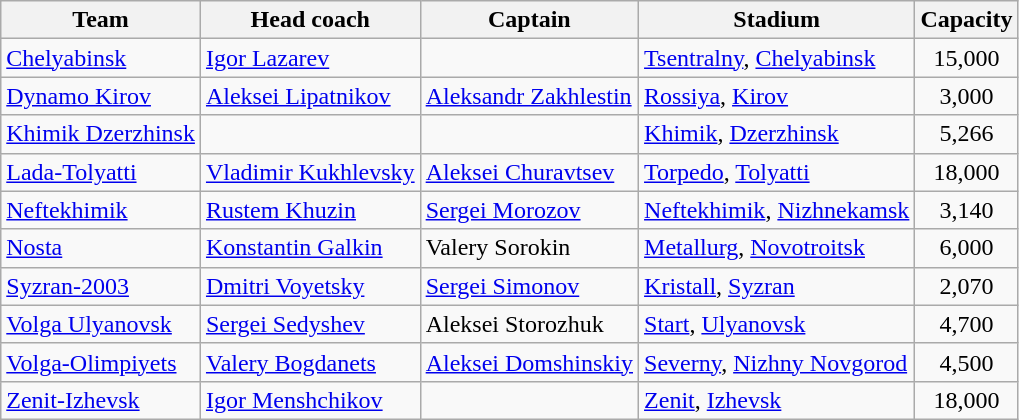<table class="wikitable sortable" style="text-align:center">
<tr>
<th>Team</th>
<th>Head coach</th>
<th>Captain</th>
<th>Stadium</th>
<th>Capacity</th>
</tr>
<tr>
<td align=left><a href='#'>Chelyabinsk</a></td>
<td align=left> <a href='#'>Igor Lazarev</a></td>
<td></td>
<td align=left><a href='#'>Tsentralny</a>, <a href='#'>Chelyabinsk</a></td>
<td>15,000</td>
</tr>
<tr>
<td align=left><a href='#'>Dynamo Kirov</a></td>
<td align=left> <a href='#'>Aleksei Lipatnikov</a></td>
<td align=left> <a href='#'>Aleksandr Zakhlestin</a></td>
<td align=left><a href='#'>Rossiya</a>, <a href='#'>Kirov</a></td>
<td>3,000</td>
</tr>
<tr>
<td align=left><a href='#'>Khimik Dzerzhinsk</a></td>
<td></td>
<td></td>
<td align=left><a href='#'>Khimik</a>, <a href='#'>Dzerzhinsk</a></td>
<td>5,266</td>
</tr>
<tr>
<td align=left><a href='#'>Lada-Tolyatti</a></td>
<td align=left> <a href='#'>Vladimir Kukhlevsky</a></td>
<td align=left> <a href='#'>Aleksei Churavtsev</a></td>
<td align=left><a href='#'>Torpedo</a>, <a href='#'>Tolyatti</a></td>
<td>18,000</td>
</tr>
<tr>
<td align=left><a href='#'>Neftekhimik</a></td>
<td align=left> <a href='#'>Rustem Khuzin</a></td>
<td align=left> <a href='#'>Sergei Morozov</a></td>
<td align=left><a href='#'>Neftekhimik</a>, <a href='#'>Nizhnekamsk</a></td>
<td>3,140</td>
</tr>
<tr>
<td align=left><a href='#'>Nosta</a></td>
<td align=left> <a href='#'>Konstantin Galkin</a></td>
<td align=left> Valery Sorokin</td>
<td align=left><a href='#'>Metallurg</a>, <a href='#'>Novotroitsk</a></td>
<td>6,000</td>
</tr>
<tr>
<td align=left><a href='#'>Syzran-2003</a></td>
<td align=left> <a href='#'>Dmitri Voyetsky</a></td>
<td align=left> <a href='#'>Sergei Simonov</a></td>
<td align=left><a href='#'>Kristall</a>, <a href='#'>Syzran</a></td>
<td>2,070</td>
</tr>
<tr>
<td align=left><a href='#'>Volga Ulyanovsk</a></td>
<td align=left> <a href='#'>Sergei Sedyshev</a></td>
<td align=left> Aleksei Storozhuk</td>
<td align=left><a href='#'>Start</a>, <a href='#'>Ulyanovsk</a></td>
<td>4,700</td>
</tr>
<tr>
<td align=left><a href='#'>Volga-Olimpiyets</a></td>
<td align=left> <a href='#'>Valery Bogdanets</a></td>
<td align=left> <a href='#'>Aleksei Domshinskiy</a></td>
<td align=left><a href='#'>Severny</a>, <a href='#'>Nizhny Novgorod</a></td>
<td>4,500</td>
</tr>
<tr>
<td align=left><a href='#'>Zenit-Izhevsk</a></td>
<td align=left> <a href='#'>Igor Menshchikov</a></td>
<td></td>
<td align=left><a href='#'>Zenit</a>, <a href='#'>Izhevsk</a></td>
<td>18,000</td>
</tr>
</table>
